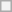<table class="wikitable" style="text-align:center">
<tr>
<th rowspan="4" colspan="2"></th>
</tr>
</table>
